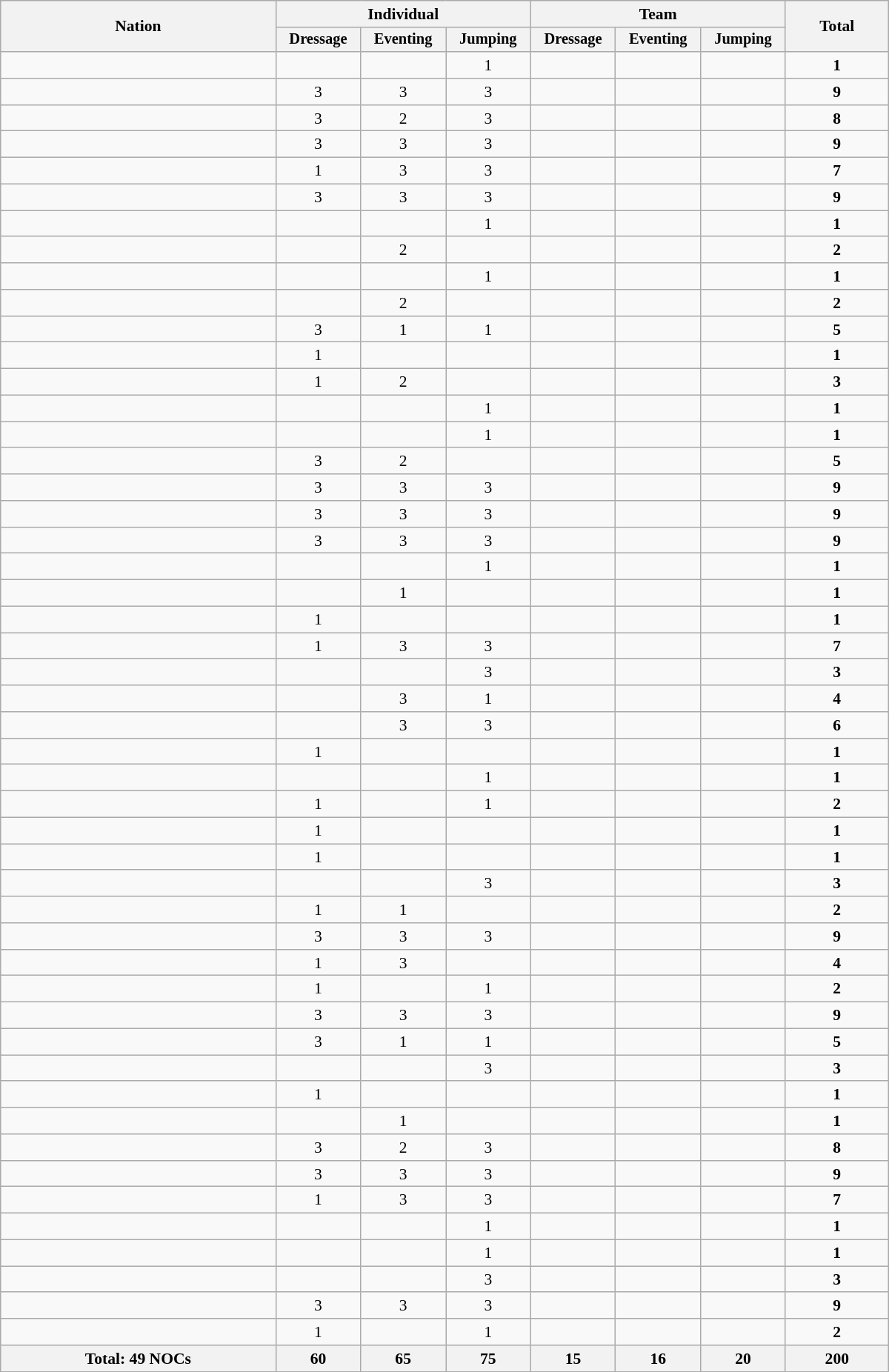<table class="wikitable sortable" width=800 style="text-align:center; font-size:90%">
<tr>
<th rowspan="2" align="left">Nation</th>
<th colspan="3">Individual</th>
<th colspan="3">Team</th>
<th rowspan="2">Total</th>
</tr>
<tr style="font-size:95%">
<th width=70>Dressage</th>
<th width=70>Eventing</th>
<th width=70>Jumping</th>
<th width=70>Dressage</th>
<th width=70>Eventing</th>
<th width=70>Jumping</th>
</tr>
<tr>
<td align=left></td>
<td></td>
<td></td>
<td>1</td>
<td></td>
<td></td>
<td></td>
<td><strong>1</strong></td>
</tr>
<tr>
<td align=left></td>
<td>3</td>
<td>3</td>
<td>3</td>
<td></td>
<td></td>
<td></td>
<td><strong>9</strong></td>
</tr>
<tr>
<td align=left></td>
<td>3</td>
<td>2</td>
<td>3</td>
<td></td>
<td></td>
<td></td>
<td><strong>8</strong></td>
</tr>
<tr>
<td align=left></td>
<td>3</td>
<td>3</td>
<td>3</td>
<td></td>
<td></td>
<td></td>
<td><strong>9</strong></td>
</tr>
<tr>
<td align=left></td>
<td>1</td>
<td>3</td>
<td>3</td>
<td></td>
<td></td>
<td></td>
<td><strong>7</strong></td>
</tr>
<tr>
<td align=left></td>
<td>3</td>
<td>3</td>
<td>3</td>
<td></td>
<td></td>
<td></td>
<td><strong>9</strong></td>
</tr>
<tr>
<td align=left></td>
<td></td>
<td></td>
<td>1</td>
<td></td>
<td></td>
<td></td>
<td><strong>1</strong></td>
</tr>
<tr>
<td align=left></td>
<td></td>
<td>2</td>
<td></td>
<td></td>
<td></td>
<td></td>
<td><strong>2</strong></td>
</tr>
<tr>
<td align=left></td>
<td></td>
<td></td>
<td>1</td>
<td></td>
<td></td>
<td></td>
<td><strong>1</strong></td>
</tr>
<tr>
<td align=left></td>
<td></td>
<td>2</td>
<td></td>
<td></td>
<td></td>
<td></td>
<td><strong>2</strong></td>
</tr>
<tr>
<td align=left></td>
<td>3</td>
<td>1</td>
<td>1</td>
<td></td>
<td></td>
<td></td>
<td><strong>5</strong></td>
</tr>
<tr>
<td align=left></td>
<td>1</td>
<td></td>
<td></td>
<td></td>
<td></td>
<td></td>
<td><strong>1</strong></td>
</tr>
<tr>
<td align=left></td>
<td>1</td>
<td>2</td>
<td></td>
<td></td>
<td></td>
<td></td>
<td><strong>3</strong></td>
</tr>
<tr>
<td align=left></td>
<td></td>
<td></td>
<td>1</td>
<td></td>
<td></td>
<td></td>
<td><strong>1</strong></td>
</tr>
<tr>
<td align=left></td>
<td></td>
<td></td>
<td>1</td>
<td></td>
<td></td>
<td></td>
<td><strong>1</strong></td>
</tr>
<tr>
<td align=left></td>
<td>3</td>
<td>2</td>
<td></td>
<td></td>
<td></td>
<td></td>
<td><strong>5</strong></td>
</tr>
<tr>
<td align=left></td>
<td>3</td>
<td>3</td>
<td>3</td>
<td></td>
<td></td>
<td></td>
<td><strong>9</strong></td>
</tr>
<tr>
<td align=left></td>
<td>3</td>
<td>3</td>
<td>3</td>
<td></td>
<td></td>
<td></td>
<td><strong>9</strong></td>
</tr>
<tr>
<td align=left></td>
<td>3</td>
<td>3</td>
<td>3</td>
<td></td>
<td></td>
<td></td>
<td><strong>9</strong></td>
</tr>
<tr>
<td align=left></td>
<td></td>
<td></td>
<td>1</td>
<td></td>
<td></td>
<td></td>
<td><strong>1</strong></td>
</tr>
<tr>
<td align=left></td>
<td></td>
<td>1</td>
<td></td>
<td></td>
<td></td>
<td></td>
<td><strong>1</strong></td>
</tr>
<tr>
<td align=left></td>
<td>1</td>
<td></td>
<td></td>
<td></td>
<td></td>
<td></td>
<td><strong>1</strong></td>
</tr>
<tr>
<td align=left></td>
<td>1</td>
<td>3</td>
<td>3</td>
<td></td>
<td></td>
<td></td>
<td><strong>7</strong></td>
</tr>
<tr>
<td align=left></td>
<td></td>
<td></td>
<td>3</td>
<td></td>
<td></td>
<td></td>
<td><strong>3</strong></td>
</tr>
<tr>
<td align=left></td>
<td></td>
<td>3</td>
<td>1</td>
<td></td>
<td></td>
<td></td>
<td><strong>4</strong></td>
</tr>
<tr>
<td align=left></td>
<td></td>
<td>3</td>
<td>3</td>
<td></td>
<td></td>
<td></td>
<td><strong>6</strong></td>
</tr>
<tr>
<td align=left></td>
<td>1</td>
<td></td>
<td></td>
<td></td>
<td></td>
<td></td>
<td><strong>1</strong></td>
</tr>
<tr>
<td align=left></td>
<td></td>
<td></td>
<td>1</td>
<td></td>
<td></td>
<td></td>
<td><strong>1</strong></td>
</tr>
<tr>
<td align=left></td>
<td>1</td>
<td></td>
<td>1</td>
<td></td>
<td></td>
<td></td>
<td><strong>2</strong></td>
</tr>
<tr>
<td align=left></td>
<td>1</td>
<td></td>
<td></td>
<td></td>
<td></td>
<td></td>
<td><strong>1</strong></td>
</tr>
<tr>
<td align=left></td>
<td>1</td>
<td></td>
<td></td>
<td></td>
<td></td>
<td></td>
<td><strong>1</strong></td>
</tr>
<tr>
<td align=left></td>
<td></td>
<td></td>
<td>3</td>
<td></td>
<td></td>
<td></td>
<td><strong>3</strong></td>
</tr>
<tr>
<td align=left></td>
<td>1</td>
<td>1</td>
<td></td>
<td></td>
<td></td>
<td></td>
<td><strong>2</strong></td>
</tr>
<tr>
<td align=left></td>
<td>3</td>
<td>3</td>
<td>3</td>
<td></td>
<td></td>
<td></td>
<td><strong>9</strong></td>
</tr>
<tr>
<td align=left></td>
<td>1</td>
<td>3</td>
<td></td>
<td></td>
<td></td>
<td></td>
<td><strong>4</strong></td>
</tr>
<tr>
<td align=left></td>
<td>1</td>
<td></td>
<td>1</td>
<td></td>
<td></td>
<td></td>
<td><strong>2</strong></td>
</tr>
<tr>
<td align=left></td>
<td>3</td>
<td>3</td>
<td>3</td>
<td></td>
<td></td>
<td></td>
<td><strong>9</strong></td>
</tr>
<tr>
<td align=left></td>
<td>3</td>
<td>1</td>
<td>1</td>
<td></td>
<td></td>
<td></td>
<td><strong>5</strong></td>
</tr>
<tr>
<td align=left></td>
<td></td>
<td></td>
<td>3</td>
<td></td>
<td></td>
<td></td>
<td><strong>3</strong></td>
</tr>
<tr>
<td align=left></td>
<td>1</td>
<td></td>
<td></td>
<td></td>
<td></td>
<td></td>
<td><strong>1</strong></td>
</tr>
<tr>
<td align=left></td>
<td></td>
<td>1</td>
<td></td>
<td></td>
<td></td>
<td></td>
<td><strong>1</strong></td>
</tr>
<tr>
<td align=left></td>
<td>3</td>
<td>2</td>
<td>3</td>
<td></td>
<td></td>
<td></td>
<td><strong>8</strong></td>
</tr>
<tr>
<td align=left></td>
<td>3</td>
<td>3</td>
<td>3</td>
<td></td>
<td></td>
<td></td>
<td><strong>9</strong></td>
</tr>
<tr>
<td align=left></td>
<td>1</td>
<td>3</td>
<td>3</td>
<td></td>
<td></td>
<td></td>
<td><strong>7</strong></td>
</tr>
<tr>
<td align=left></td>
<td></td>
<td></td>
<td>1</td>
<td></td>
<td></td>
<td></td>
<td><strong>1</strong></td>
</tr>
<tr>
<td align=left></td>
<td></td>
<td></td>
<td>1</td>
<td></td>
<td></td>
<td></td>
<td><strong>1</strong></td>
</tr>
<tr>
<td align=left></td>
<td></td>
<td></td>
<td>3</td>
<td></td>
<td></td>
<td></td>
<td><strong>3</strong></td>
</tr>
<tr>
<td align=left></td>
<td>3</td>
<td>3</td>
<td>3</td>
<td></td>
<td></td>
<td></td>
<td><strong>9</strong></td>
</tr>
<tr>
<td align=left></td>
<td>1</td>
<td></td>
<td>1</td>
<td></td>
<td></td>
<td></td>
<td><strong>2</strong></td>
</tr>
<tr>
<th>Total: 49 NOCs</th>
<th>60</th>
<th>65</th>
<th>75</th>
<th>15</th>
<th>16</th>
<th>20</th>
<th>200</th>
</tr>
</table>
